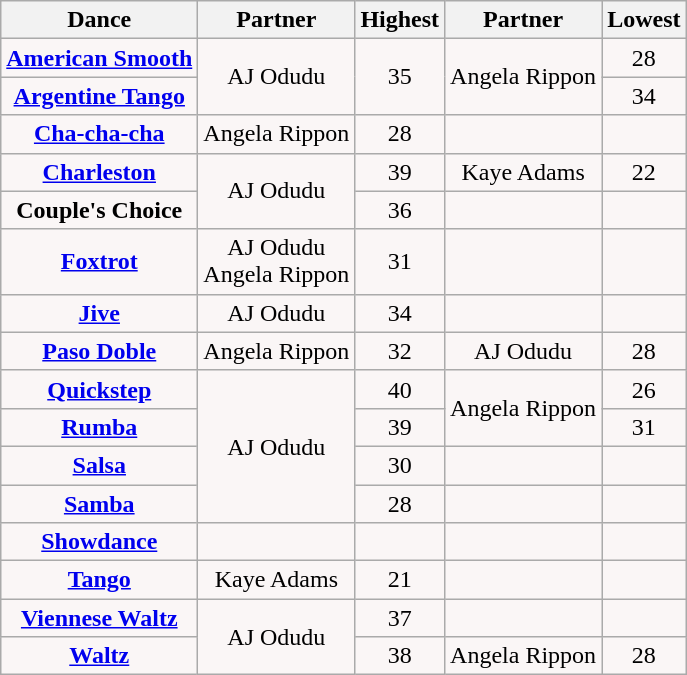<table class="wikitable sortable collapsed">
<tr style="text-align:Center; background:cc;">
<th>Dance</th>
<th>Partner</th>
<th>Highest</th>
<th>Partner</th>
<th>Lowest</th>
</tr>
<tr style="text-align: center; background:#faf6f6">
<td><strong><a href='#'>American Smooth</a></strong></td>
<td rowspan="2">AJ Odudu</td>
<td rowspan="2">35</td>
<td rowspan="2">Angela Rippon</td>
<td>28</td>
</tr>
<tr style="text-align: center; background:#faf6f6">
<td><strong><a href='#'>Argentine Tango</a></strong></td>
<td>34</td>
</tr>
<tr style="text-align: center; background:#faf6f6">
<td><strong><a href='#'>Cha-cha-cha</a></strong></td>
<td>Angela Rippon</td>
<td>28</td>
<td></td>
<td></td>
</tr>
<tr style="text-align: center; background:#faf6f6">
<td><strong><a href='#'>Charleston</a></strong></td>
<td rowspan="2">AJ Odudu</td>
<td>39</td>
<td>Kaye Adams</td>
<td>22</td>
</tr>
<tr style="text-align: center; background:#faf6f6">
<td><strong>Couple's Choice</strong></td>
<td>36</td>
<td></td>
<td></td>
</tr>
<tr style="text-align: center; background:#faf6f6">
<td><strong><a href='#'>Foxtrot</a></strong></td>
<td>AJ Odudu<br>Angela Rippon</td>
<td>31</td>
<td></td>
<td></td>
</tr>
<tr style="text-align: center; background:#faf6f6">
<td><strong><a href='#'>Jive</a></strong></td>
<td>AJ Odudu</td>
<td>34</td>
<td></td>
<td></td>
</tr>
<tr style="text-align: center; background:#faf6f6">
<td><strong><a href='#'>Paso Doble</a></strong></td>
<td>Angela Rippon</td>
<td>32</td>
<td>AJ Odudu</td>
<td>28</td>
</tr>
<tr style="text-align: center; background:#faf6f6">
<td><strong><a href='#'>Quickstep</a></strong></td>
<td rowspan="4">AJ Odudu</td>
<td>40</td>
<td rowspan="2">Angela Rippon</td>
<td>26</td>
</tr>
<tr style="text-align: center; background:#faf6f6">
<td><strong><a href='#'>Rumba</a></strong></td>
<td>39</td>
<td>31</td>
</tr>
<tr style="text-align: center; background:#faf6f6">
<td><strong><a href='#'>Salsa</a></strong></td>
<td>30</td>
<td></td>
<td></td>
</tr>
<tr style="text-align: center; background:#faf6f6">
<td><strong><a href='#'>Samba</a></strong></td>
<td>28</td>
<td></td>
<td></td>
</tr>
<tr style="text-align: center; background:#faf6f6">
<td><strong><a href='#'>Showdance</a></strong></td>
<td></td>
<td></td>
<td></td>
<td></td>
</tr>
<tr style="text-align: center; background:#faf6f6">
<td><strong><a href='#'>Tango</a></strong></td>
<td>Kaye Adams</td>
<td>21</td>
<td></td>
<td></td>
</tr>
<tr style="text-align: center; background:#faf6f6">
<td><strong><a href='#'>Viennese Waltz</a></strong></td>
<td rowspan="2">AJ Odudu</td>
<td>37</td>
<td></td>
<td></td>
</tr>
<tr style="text-align: center; background:#faf6f6">
<td><strong><a href='#'>Waltz</a></strong></td>
<td>38</td>
<td>Angela Rippon</td>
<td>28</td>
</tr>
</table>
